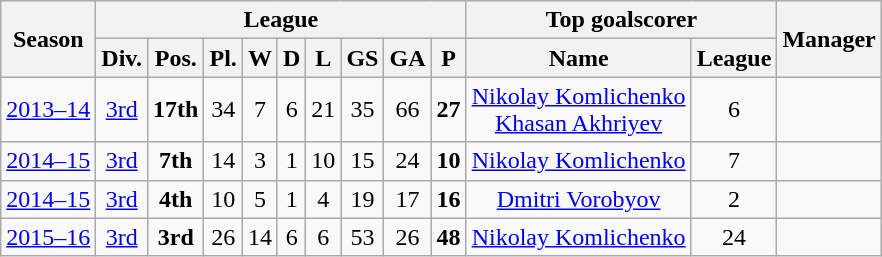<table class="wikitable">
<tr style="background:#efefef;">
<th rowspan="2">Season</th>
<th colspan="9">League</th>
<th colspan="2">Top goalscorer</th>
<th rowspan="2">Manager</th>
</tr>
<tr>
<th>Div.</th>
<th>Pos.</th>
<th>Pl.</th>
<th>W</th>
<th>D</th>
<th>L</th>
<th>GS</th>
<th>GA</th>
<th>P</th>
<th>Name</th>
<th>League</th>
</tr>
<tr>
<td align=center><a href='#'>2013–14</a></td>
<td align=center><a href='#'>3rd</a></td>
<td align=center><strong>17th</strong></td>
<td align=center>34</td>
<td align=center>7</td>
<td align=center>6</td>
<td align=center>21</td>
<td align=center>35</td>
<td align=center>66</td>
<td align=center><strong>27</strong></td>
<td align=center> <a href='#'>Nikolay Komlichenko</a><br> <a href='#'>Khasan Akhriyev</a></td>
<td align=center>6</td>
<td align=center></td>
</tr>
<tr>
<td align=center><a href='#'>2014–15</a></td>
<td align=center><a href='#'>3rd</a></td>
<td align=center><strong>7th</strong></td>
<td align=center>14</td>
<td align=center>3</td>
<td align=center>1</td>
<td align=center>10</td>
<td align=center>15</td>
<td align=center>24</td>
<td align=center><strong>10</strong></td>
<td align=center> <a href='#'>Nikolay Komlichenko</a></td>
<td align=center>7</td>
<td align=center></td>
</tr>
<tr>
<td align=center><a href='#'>2014–15</a></td>
<td align=center><a href='#'>3rd</a></td>
<td align=center><strong>4th</strong></td>
<td align=center>10</td>
<td align=center>5</td>
<td align=center>1</td>
<td align=center>4</td>
<td align=center>19</td>
<td align=center>17</td>
<td align=center><strong>16</strong></td>
<td align=center> <a href='#'>Dmitri Vorobyov</a></td>
<td align=center>2</td>
<td align=center></td>
</tr>
<tr>
<td align=center><a href='#'>2015–16</a></td>
<td align=center><a href='#'>3rd</a></td>
<td align=center><strong>3rd</strong></td>
<td align=center>26</td>
<td align=center>14</td>
<td align=center>6</td>
<td align=center>6</td>
<td align=center>53</td>
<td align=center>26</td>
<td align=center><strong>48</strong></td>
<td align=center> <a href='#'>Nikolay Komlichenko</a></td>
<td align=center>24</td>
<td align=center></td>
</tr>
</table>
